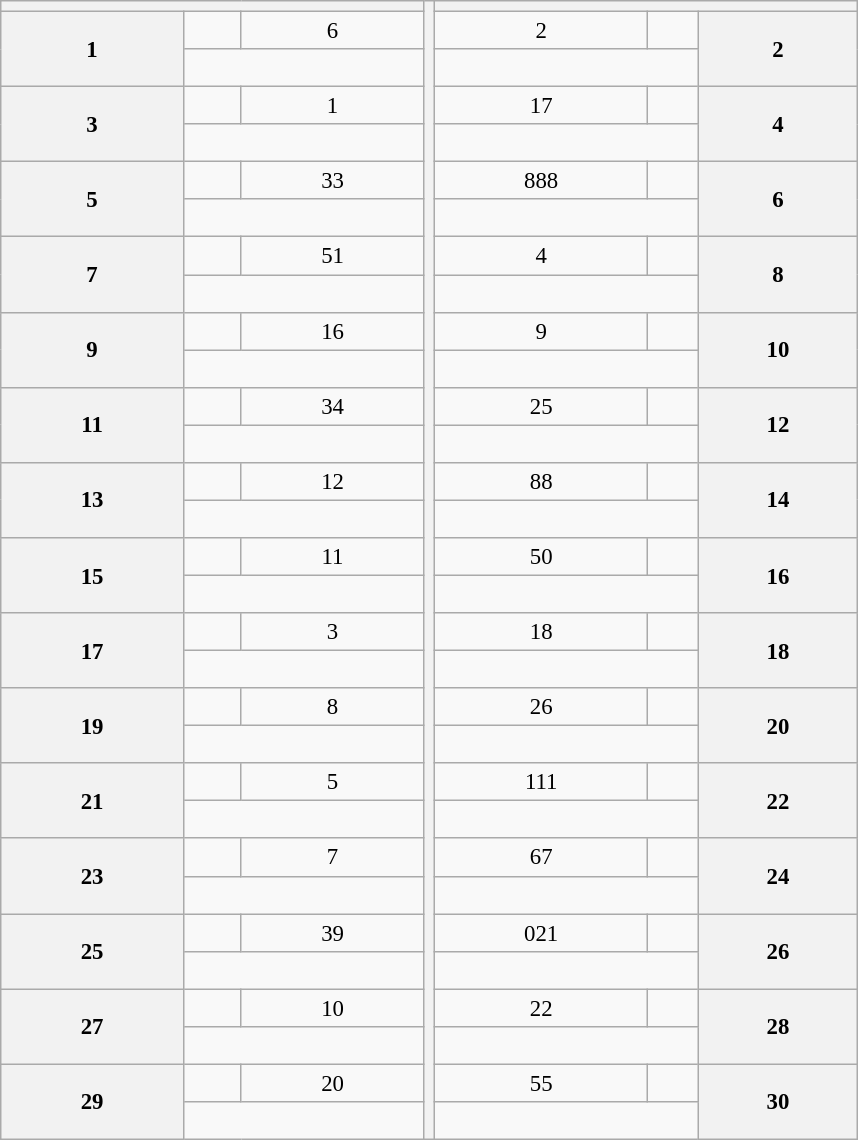<table class="wikitable" style="font-size: 95%;">
<tr>
<th width="275" colspan="3"></th>
<th rowspan="33"></th>
<th width="275" colspan="3"></th>
</tr>
<tr>
<th rowspan="2">1</th>
<td align="left"><br></td>
<td align="center">6</td>
<td align="center">2</td>
<td align="left"><br></td>
<th rowspan="2">2</th>
</tr>
<tr>
<td colspan=2 align="center"><br></td>
<td colspan=2 align="center"><br></td>
</tr>
<tr>
<th rowspan="2">3</th>
<td align="left"><br></td>
<td align="center">1</td>
<td align="center">17</td>
<td align="left"><br></td>
<th rowspan="2">4</th>
</tr>
<tr>
<td colspan=2 align="center"><br></td>
<td colspan=2 align="center"><br></td>
</tr>
<tr>
<th rowspan="2">5</th>
<td align="left"><br></td>
<td align="center">33</td>
<td align="center">888</td>
<td align="left"><br></td>
<th rowspan="2">6</th>
</tr>
<tr>
<td colspan=2 align="center"><br></td>
<td colspan=2 align="center"><br></td>
</tr>
<tr>
<th rowspan="2">7</th>
<td align="left"><br></td>
<td align="center">51</td>
<td align="center">4</td>
<td align="left"><br></td>
<th rowspan="2">8</th>
</tr>
<tr>
<td colspan=2 align="center"><br></td>
<td colspan=2 align="center"><br></td>
</tr>
<tr>
<th rowspan="2">9</th>
<td align="left"><br></td>
<td align="center">16</td>
<td align="center">9</td>
<td align="left"><br></td>
<th rowspan="2">10</th>
</tr>
<tr>
<td colspan=2 align="center"><br></td>
<td colspan=2 align="center"><br></td>
</tr>
<tr>
<th rowspan="2">11</th>
<td align="left"><br></td>
<td align="center">34</td>
<td align="center">25</td>
<td align="left"><br></td>
<th rowspan="2">12</th>
</tr>
<tr>
<td colspan=2 align="center"><br></td>
<td colspan=2 align="center"><br></td>
</tr>
<tr>
<th rowspan="2">13</th>
<td align="left"><br></td>
<td align="center">12</td>
<td align="center">88</td>
<td align="left"><br></td>
<th rowspan="2">14</th>
</tr>
<tr>
<td colspan=2 align="center"><br></td>
<td colspan=2 align="center"><br></td>
</tr>
<tr>
<th rowspan="2">15</th>
<td align="left"><br></td>
<td align="center">11</td>
<td align="center">50</td>
<td align="left"><br></td>
<th rowspan="2">16</th>
</tr>
<tr>
<td colspan=2 align="center"><br></td>
<td colspan=2 align="center"><br></td>
</tr>
<tr>
<th rowspan="2">17</th>
<td align="left"><br></td>
<td align="center">3</td>
<td align="center">18</td>
<td align="left"><br></td>
<th rowspan="2">18</th>
</tr>
<tr>
<td colspan=2 align="center"><br></td>
<td colspan=2 align="center"><br></td>
</tr>
<tr>
<th rowspan="2">19</th>
<td align="left"><br></td>
<td align="center">8</td>
<td align="center">26</td>
<td align="left"><br></td>
<th rowspan="2">20</th>
</tr>
<tr>
<td colspan=2 align="center"><br></td>
<td colspan=2 align="center"><br></td>
</tr>
<tr>
<th rowspan="2">21</th>
<td align="left"><br></td>
<td align="center">5</td>
<td align="center">111</td>
<td align="left"><br></td>
<th rowspan="2">22</th>
</tr>
<tr>
<td colspan=2 align="center"><br></td>
<td colspan=2 align="center"><br></td>
</tr>
<tr>
<th rowspan="2">23</th>
<td align="left"><br></td>
<td align="center">7</td>
<td align="center">67</td>
<td align="left"><br></td>
<th rowspan="2">24</th>
</tr>
<tr>
<td colspan=2 align="center"><br></td>
<td colspan=2 align="center"><br></td>
</tr>
<tr>
<th rowspan="2">25</th>
<td align="left"><br></td>
<td align="center">39</td>
<td align="center">021</td>
<td align="left"><br></td>
<th rowspan="2">26</th>
</tr>
<tr>
<td colspan=2 align="center"><br></td>
<td colspan=2 align="center"><br></td>
</tr>
<tr>
<th rowspan="2">27</th>
<td align="left"><br></td>
<td align="center">10</td>
<td align="center">22</td>
<td align="left"><br></td>
<th rowspan="2">28</th>
</tr>
<tr>
<td colspan=2 align="center"><br></td>
<td colspan=2 align="center"><br></td>
</tr>
<tr>
<th rowspan="2">29</th>
<td align="left"><br></td>
<td align="center">20</td>
<td align="center">55</td>
<td align="left"><br></td>
<th rowspan="2">30</th>
</tr>
<tr>
<td colspan=2 align="center"><br></td>
<td colspan=2 align="center"><br></td>
</tr>
</table>
